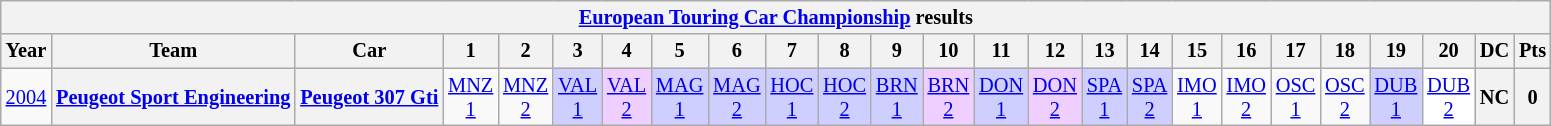<table class="wikitable" style="text-align:center; font-size:85%">
<tr>
<th colspan=45><a href='#'>European Touring Car Championship</a> results</th>
</tr>
<tr>
<th>Year</th>
<th>Team</th>
<th>Car</th>
<th>1</th>
<th>2</th>
<th>3</th>
<th>4</th>
<th>5</th>
<th>6</th>
<th>7</th>
<th>8</th>
<th>9</th>
<th>10</th>
<th>11</th>
<th>12</th>
<th>13</th>
<th>14</th>
<th>15</th>
<th>16</th>
<th>17</th>
<th>18</th>
<th>19</th>
<th>20</th>
<th>DC</th>
<th>Pts</th>
</tr>
<tr>
<td><a href='#'>2004</a></td>
<th nowrap><a href='#'>Peugeot Sport Engineering</a></th>
<th nowrap><a href='#'>Peugeot 307 Gti</a></th>
<td><a href='#'>MNZ<br>1</a></td>
<td><a href='#'>MNZ<br>2</a></td>
<td style="background:#CFCFFF;"><a href='#'>VAL<br>1</a><br></td>
<td style="background:#EFCFFF;"><a href='#'>VAL<br>2</a><br></td>
<td style="background:#CFCFFF;"><a href='#'>MAG<br>1</a><br></td>
<td style="background:#CFCFFF;"><a href='#'>MAG<br>2</a><br></td>
<td style="background:#CFCFFF;"><a href='#'>HOC<br>1</a><br></td>
<td style="background:#CFCFFF;"><a href='#'>HOC<br>2</a><br></td>
<td style="background:#CFCFFF;"><a href='#'>BRN<br>1</a><br></td>
<td style="background:#EFCFFF;"><a href='#'>BRN<br>2</a><br></td>
<td style="background:#CFCFFF;"><a href='#'>DON<br>1</a><br></td>
<td style="background:#EFCFFF;"><a href='#'>DON<br>2</a><br></td>
<td style="background:#CFCFFF;"><a href='#'>SPA<br>1</a><br></td>
<td style="background:#CFCFFF;"><a href='#'>SPA<br>2</a><br></td>
<td><a href='#'>IMO<br>1</a></td>
<td><a href='#'>IMO<br>2</a></td>
<td><a href='#'>OSC<br>1</a></td>
<td><a href='#'>OSC<br>2</a></td>
<td style="background:#CFCFFF;"><a href='#'>DUB<br>1</a><br></td>
<td style="background:#fff;"><a href='#'>DUB<br>2</a><br></td>
<th>NC</th>
<th>0</th>
</tr>
</table>
